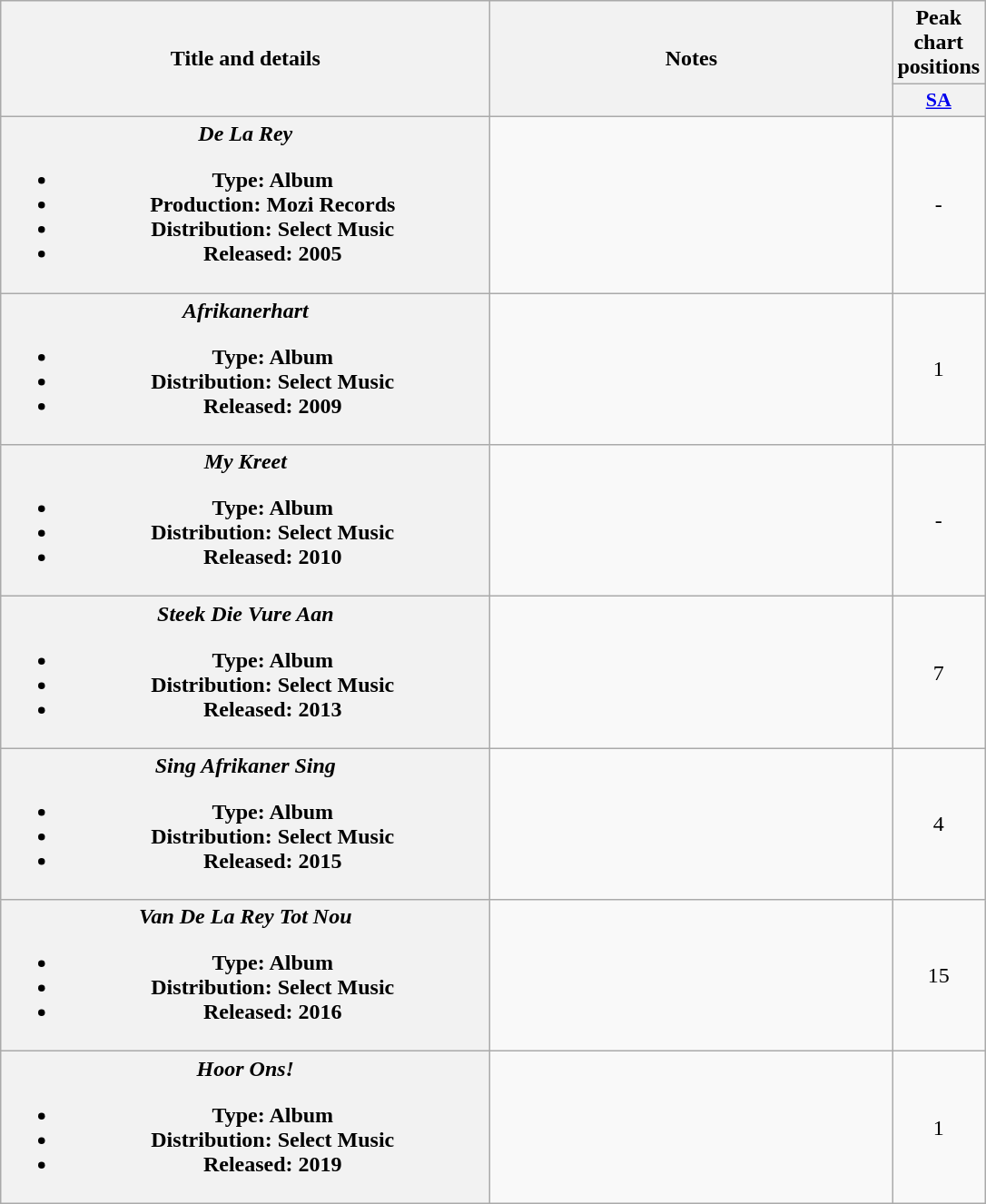<table class="wikitable plainrowheaders" style="text-align:center;">
<tr>
<th rowspan="2" style="width:22em;">Title and details</th>
<th rowspan="2" style="width:18em;">Notes</th>
<th colspan="1">Peak chart<br>positions</th>
</tr>
<tr style="font-size:smaller;">
<th scope="col" style="width:3em;font-size:110%;"><a href='#'>SA</a></th>
</tr>
<tr>
<th scope="row"><strong><em>De La Rey</em></strong><br><ul><li>Type: Album</li><li>Production: Mozi Records</li><li>Distribution: Select Music</li><li>Released: 2005</li></ul></th>
<td><br></td>
<td>-</td>
</tr>
<tr>
<th scope="row"><strong><em>Afrikanerhart</em></strong><br><ul><li>Type: Album</li><li>Distribution: Select Music</li><li>Released: 2009</li></ul></th>
<td><br></td>
<td>1</td>
</tr>
<tr>
<th scope="row"><strong><em>My Kreet</em></strong><br><ul><li>Type: Album</li><li>Distribution: Select Music</li><li>Released: 2010</li></ul></th>
<td><br></td>
<td>-</td>
</tr>
<tr>
<th scope="row"><strong><em>Steek Die Vure Aan</em></strong><br><ul><li>Type: Album</li><li>Distribution: Select Music</li><li>Released: 2013</li></ul></th>
<td><br></td>
<td>7</td>
</tr>
<tr>
<th scope="row"><strong><em>Sing Afrikaner Sing</em></strong><br><ul><li>Type: Album</li><li>Distribution: Select Music</li><li>Released: 2015</li></ul></th>
<td><br></td>
<td>4</td>
</tr>
<tr>
<th scope="row"><strong><em>Van De La Rey Tot Nou</em></strong><br><ul><li>Type: Album</li><li>Distribution: Select Music</li><li>Released: 2016</li></ul></th>
<td></td>
<td>15</td>
</tr>
<tr>
<th scope="row"><strong><em>Hoor Ons!</em></strong><br><ul><li>Type: Album</li><li>Distribution: Select Music</li><li>Released: 2019</li></ul></th>
<td></td>
<td>1</td>
</tr>
</table>
